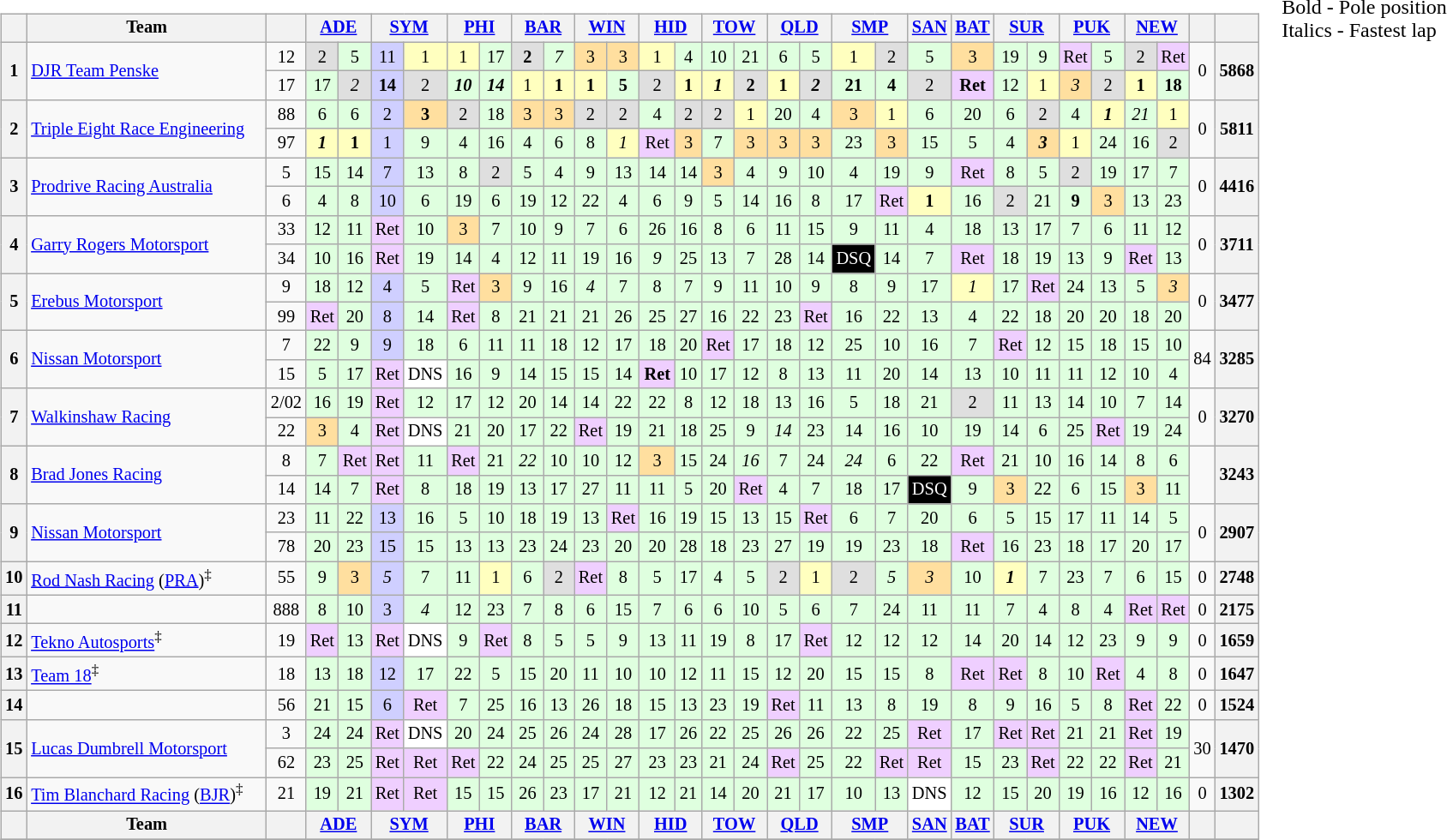<table>
<tr>
<td><br><table class="wikitable" style="font-size: 85%; text-align: center">
<tr style="background: #f9f9f9; vertical-align:top;">
<th valign="middle"></th>
<th valign="middle" width="150">Team</th>
<th valign="middle"></th>
<th colspan="2" width="42px"><a href='#'>ADE</a><br></th>
<th colspan="2" width="42px"><a href='#'>SYM</a><br></th>
<th colspan="2" width="42px"><a href='#'>PHI</a><br></th>
<th colspan="2" width="42px"><a href='#'>BAR</a><br></th>
<th colspan="2" width="42px"><a href='#'>WIN</a><br></th>
<th colspan="2" width="42px"><a href='#'>HID</a><br></th>
<th colspan="2" width="42px"><a href='#'>TOW</a><br></th>
<th colspan="2" width="42px"><a href='#'>QLD</a><br></th>
<th colspan="2" width="42px"><a href='#'>SMP</a><br></th>
<th width="21px"><strong><a href='#'>SAN</a><br></strong></th>
<th width="21px"><strong><a href='#'>BAT</a><br></strong></th>
<th colspan="2" width="42px"><strong><a href='#'>SUR</a><br></strong></th>
<th colspan="2" width="42px"><a href='#'>PUK</a><br></th>
<th colspan="2" width="42px"><a href='#'>NEW</a><br></th>
<th valign="middle"></th>
<th valign="middle"></th>
</tr>
<tr>
<th rowspan="2">1</th>
<td rowspan="2" align="left"><a href='#'>DJR Team Penske</a></td>
<td>12</td>
<td style="background: #dfdfdf">2</td>
<td style="background: #dfffdf">5</td>
<td style="background: #cfcfff">11</td>
<td style="background: #ffffbf">1</td>
<td style="background: #ffffbf">1</td>
<td style="background: #dfffdf">17</td>
<td style="background: #dfdfdf"><strong>2</strong></td>
<td style="background: #dfffdf"><em>7</em></td>
<td style="background: #ffdf9f">3</td>
<td style="background: #ffdf9f">3</td>
<td style="background: #ffffbf">1</td>
<td style="background: #dfffdf">4</td>
<td style="background: #dfffdf">10</td>
<td style="background: #dfffdf">21</td>
<td style="background: #dfffdf">6</td>
<td style="background: #dfffdf">5</td>
<td style="background: #ffffbf">1</td>
<td style="background: #dfdfdf">2</td>
<td style="background: #dfffdf">5</td>
<td style="background: #ffdf9f">3</td>
<td style="background: #dfffdf">19</td>
<td style="background: #dfffdf">9</td>
<td style="background: #efcfff">Ret</td>
<td style="background: #dfffdf">5</td>
<td style="background: #dfdfdf">2</td>
<td style="background: #efcfff">Ret</td>
<td rowspan="2">0</td>
<th rowspan="2">5868</th>
</tr>
<tr>
<td>17</td>
<td style="background: #dfffdf">17</td>
<td style="background: #dfdfdf"><em>2</em></td>
<td style="background: #cfcfff"><strong>14</strong></td>
<td style="background: #dfdfdf">2</td>
<td style="background: #dfffdf"><strong><em>10</em></strong></td>
<td style="background: #dfffdf"><strong><em>14</em></strong></td>
<td style="background: #ffffbf">1</td>
<td style="background: #ffffbf"><strong>1</strong></td>
<td style="background: #ffffbf"><strong>1</strong></td>
<td style="background: #dfffdf"><strong>5</strong></td>
<td style="background: #dfdfdf">2</td>
<td style="background: #ffffbf"><strong>1</strong></td>
<td style="background: #ffffbf"><strong><em>1</em></strong></td>
<td style="background: #dfdfdf"><strong>2</strong></td>
<td style="background: #ffffbf"><strong>1</strong></td>
<td style="background: #dfdfdf"><strong><em>2</em></strong></td>
<td style="background: #dfffdf"><strong>21</strong></td>
<td style="background: #dfffdf"><strong>4</strong></td>
<td style="background: #dfdfdf">2</td>
<td style="background: #efcfff"><strong>Ret</strong></td>
<td style="background: #dfffdf">12</td>
<td style="background: #ffffbf">1</td>
<td style="background: #ffdf9f"><em>3</em></td>
<td style="background: #dfdfdf">2</td>
<td style="background: #ffffbf"><strong>1</strong></td>
<td style="background: #dfffdf"><strong>18</strong></td>
</tr>
<tr>
<th rowspan="2">2</th>
<td rowspan="2" align="left"><a href='#'>Triple Eight Race Engineering</a></td>
<td>88</td>
<td style="background: #dfffdf">6</td>
<td style="background: #dfffdf">6</td>
<td style="background: #cfcfff">2</td>
<td style="background: #ffdf9f"><strong>3</strong></td>
<td style="background: #dfdfdf">2</td>
<td style="background: #dfffdf">18</td>
<td style="background: #ffdf9f">3</td>
<td style="background: #ffdf9f">3</td>
<td style="background: #dfdfdf">2</td>
<td style="background: #dfdfdf">2</td>
<td style="background: #dfffdf">4</td>
<td style="background: #dfdfdf">2</td>
<td style="background: #dfdfdf">2</td>
<td style="background: #ffffbf">1</td>
<td style="background: #dfffdf">20</td>
<td style="background: #dfffdf">4</td>
<td style="background: #ffdf9f">3</td>
<td style="background: #ffffbf">1</td>
<td style="background: #dfffdf">6</td>
<td style="background: #dfffdf">20</td>
<td style="background: #dfffdf">6</td>
<td style="background: #dfdfdf">2</td>
<td style="background: #dfffdf">4</td>
<td style="background: #ffffbf"><strong><em>1</em></strong></td>
<td style="background: #dfffdf"><em>21</em></td>
<td style="background: #ffffbf">1</td>
<td rowspan="2">0</td>
<th rowspan="2">5811</th>
</tr>
<tr>
<td>97</td>
<td style="background: #ffffbf"><strong><em>1</em></strong></td>
<td style="background: #ffffbf"><strong>1</strong></td>
<td style="background: #cfcfff">1</td>
<td style="background: #dfffdf">9</td>
<td style="background: #dfffdf">4</td>
<td style="background: #dfffdf">16</td>
<td style="background: #dfffdf">4</td>
<td style="background: #dfffdf">6</td>
<td style="background: #dfffdf">8</td>
<td style="background: #ffffbf"><em>1</em></td>
<td style="background: #efcfff">Ret</td>
<td style="background: #ffdf9f">3</td>
<td style="background: #dfffdf">7</td>
<td style="background: #ffdf9f">3</td>
<td style="background: #ffdf9f">3</td>
<td style="background: #ffdf9f">3</td>
<td style="background: #dfffdf">23</td>
<td style="background: #ffdf9f">3</td>
<td style="background: #dfffdf">15</td>
<td style="background: #dfffdf">5</td>
<td style="background: #dfffdf">4</td>
<td style="background: #ffdf9f"><strong><em>3</em></strong></td>
<td style="background: #ffffbf">1</td>
<td style="background: #dfffdf">24</td>
<td style="background: #dfffdf">16</td>
<td style="background: #dfdfdf">2</td>
</tr>
<tr>
<th rowspan="2">3</th>
<td rowspan="2" align="left"><a href='#'>Prodrive Racing Australia</a></td>
<td>5</td>
<td style="background: #dfffdf">15</td>
<td style="background: #dfffdf">14</td>
<td style="background: #cfcfff">7</td>
<td style="background: #dfffdf">13</td>
<td style="background: #dfffdf">8</td>
<td style="background: #dfdfdf">2</td>
<td style="background: #dfffdf">5</td>
<td style="background: #dfffdf">4</td>
<td style="background: #dfffdf">9</td>
<td style="background: #dfffdf">13</td>
<td style="background: #dfffdf">14</td>
<td style="background: #dfffdf">14</td>
<td style="background: #ffdf9f">3</td>
<td style="background: #dfffdf">4</td>
<td style="background: #dfffdf">9</td>
<td style="background: #dfffdf">10</td>
<td style="background: #dfffdf">4</td>
<td style="background: #dfffdf">19</td>
<td style="background: #dfffdf">9</td>
<td style="background: #efcfff">Ret</td>
<td style="background: #dfffdf">8</td>
<td style="background: #dfffdf">5</td>
<td style="background: #dfdfdf">2</td>
<td style="background: #dfffdf">19</td>
<td style="background: #dfffdf">17</td>
<td style="background: #dfffdf">7</td>
<td rowspan="2">0</td>
<th rowspan="2">4416</th>
</tr>
<tr>
<td>6</td>
<td style="background: #dfffdf">4</td>
<td style="background: #dfffdf">8</td>
<td style="background: #cfcfff">10</td>
<td style="background: #dfffdf">6</td>
<td style="background: #dfffdf">19</td>
<td style="background: #dfffdf">6</td>
<td style="background: #dfffdf">19</td>
<td style="background: #dfffdf">12</td>
<td style="background: #dfffdf">22</td>
<td style="background: #dfffdf">4</td>
<td style="background: #dfffdf">6</td>
<td style="background: #dfffdf">9</td>
<td style="background: #dfffdf">5</td>
<td style="background: #dfffdf">14</td>
<td style="background: #dfffdf">16</td>
<td style="background: #dfffdf">8</td>
<td style="background: #dfffdf">17</td>
<td style="background: #efcfff">Ret</td>
<td style="background: #ffffbf"><strong>1</strong></td>
<td style="background: #dfffdf">16</td>
<td style="background: #dfdfdf">2</td>
<td style="background: #dfffdf">21</td>
<td style="background: #dfffdf"><strong>9</strong></td>
<td style="background: #ffdf9f">3</td>
<td style="background: #dfffdf">13</td>
<td style="background: #dfffdf">23</td>
</tr>
<tr>
<th rowspan="2">4</th>
<td rowspan="2" align="left"><a href='#'>Garry Rogers Motorsport</a></td>
<td>33</td>
<td style="background: #dfffdf">12</td>
<td style="background: #dfffdf">11</td>
<td style="background: #efcfff">Ret</td>
<td style="background: #dfffdf">10</td>
<td style="background: #ffdf9f">3</td>
<td style="background: #dfffdf">7</td>
<td style="background: #dfffdf">10</td>
<td style="background: #dfffdf">9</td>
<td style="background: #dfffdf">7</td>
<td style="background: #dfffdf">6</td>
<td style="background: #dfffdf">26</td>
<td style="background: #dfffdf">16</td>
<td style="background: #dfffdf">8</td>
<td style="background: #dfffdf">6</td>
<td style="background: #dfffdf">11</td>
<td style="background: #dfffdf">15</td>
<td style="background: #dfffdf">9</td>
<td style="background: #dfffdf">11</td>
<td style="background: #dfffdf">4</td>
<td style="background: #dfffdf">18</td>
<td style="background: #dfffdf">13</td>
<td style="background: #dfffdf">17</td>
<td style="background: #dfffdf">7</td>
<td style="background: #dfffdf">6</td>
<td style="background: #dfffdf">11</td>
<td style="background: #dfffdf">12</td>
<td rowspan="2">0</td>
<th rowspan="2">3711</th>
</tr>
<tr>
<td>34</td>
<td style="background: #dfffdf">10</td>
<td style="background: #dfffdf">16</td>
<td style="background: #efcfff">Ret</td>
<td style="background: #dfffdf">19</td>
<td style="background: #dfffdf">14</td>
<td style="background: #dfffdf">4</td>
<td style="background: #dfffdf">12</td>
<td style="background: #dfffdf">11</td>
<td style="background: #dfffdf">19</td>
<td style="background: #dfffdf">16</td>
<td style="background: #dfffdf"><em>9</em></td>
<td style="background: #dfffdf">25</td>
<td style="background: #dfffdf">13</td>
<td style="background: #dfffdf">7</td>
<td style="background: #dfffdf">28</td>
<td style="background: #dfffdf">14</td>
<td style="background: black; color: white">DSQ</td>
<td style="background: #dfffdf">14</td>
<td style="background: #dfffdf">7</td>
<td style="background: #efcfff">Ret</td>
<td style="background: #dfffdf">18</td>
<td style="background: #dfffdf">19</td>
<td style="background: #dfffdf">13</td>
<td style="background: #dfffdf">9</td>
<td style="background: #efcfff">Ret</td>
<td style="background: #dfffdf">13</td>
</tr>
<tr>
<th rowspan="2">5</th>
<td rowspan="2" align="left"><a href='#'>Erebus Motorsport</a></td>
<td>9</td>
<td style="background: #dfffdf">18</td>
<td style="background: #dfffdf">12</td>
<td style="background: #cfcfff">4</td>
<td style="background: #dfffdf">5</td>
<td style="background: #efcfff">Ret</td>
<td style="background: #ffdf9f">3</td>
<td style="background: #dfffdf">9</td>
<td style="background: #dfffdf">16</td>
<td style="background: #dfffdf"><em>4</em></td>
<td style="background: #dfffdf">7</td>
<td style="background: #dfffdf">8</td>
<td style="background: #dfffdf">7</td>
<td style="background: #dfffdf">9</td>
<td style="background: #dfffdf">11</td>
<td style="background: #dfffdf">10</td>
<td style="background: #dfffdf">9</td>
<td style="background: #dfffdf">8</td>
<td style="background: #dfffdf">9</td>
<td style="background: #dfffdf">17</td>
<td style="background: #ffffbf"><em>1</em></td>
<td style="background: #dfffdf">17</td>
<td style="background: #efcfff">Ret</td>
<td style="background: #dfffdf">24</td>
<td style="background: #dfffdf">13</td>
<td style="background: #dfffdf">5</td>
<td style="background: #ffdf9f"><em>3</em></td>
<td rowspan="2">0</td>
<th rowspan="2">3477</th>
</tr>
<tr>
<td>99</td>
<td style="background: #efcfff">Ret</td>
<td style="background: #dfffdf">20</td>
<td style="background: #cfcfff">8</td>
<td style="background: #dfffdf">14</td>
<td style="background: #efcfff">Ret</td>
<td style="background: #dfffdf">8</td>
<td style="background: #dfffdf">21</td>
<td style="background: #dfffdf">21</td>
<td style="background: #dfffdf">21</td>
<td style="background: #dfffdf">26</td>
<td style="background: #dfffdf">25</td>
<td style="background: #dfffdf">27</td>
<td style="background: #dfffdf">16</td>
<td style="background: #dfffdf">22</td>
<td style="background: #dfffdf">23</td>
<td style="background: #efcfff">Ret</td>
<td style="background: #dfffdf">16</td>
<td style="background: #dfffdf">22</td>
<td style="background: #dfffdf">13</td>
<td style="background: #dfffdf">4</td>
<td style="background: #dfffdf">22</td>
<td style="background: #dfffdf">18</td>
<td style="background: #dfffdf">20</td>
<td style="background: #dfffdf">20</td>
<td style="background: #dfffdf">18</td>
<td style="background: #dfffdf">20</td>
</tr>
<tr>
<th rowspan="2">6</th>
<td rowspan="2" align="left"><a href='#'>Nissan Motorsport</a></td>
<td>7</td>
<td style="background: #dfffdf">22</td>
<td style="background: #dfffdf">9</td>
<td style="background: #cfcfff">9</td>
<td style="background: #dfffdf">18</td>
<td style="background: #dfffdf">6</td>
<td style="background: #dfffdf">11</td>
<td style="background: #dfffdf">11</td>
<td style="background: #dfffdf">18</td>
<td style="background: #dfffdf">12</td>
<td style="background: #dfffdf">17</td>
<td style="background: #dfffdf">18</td>
<td style="background: #dfffdf">20</td>
<td style="background: #efcfff">Ret</td>
<td style="background: #dfffdf">17</td>
<td style="background: #dfffdf">18</td>
<td style="background: #dfffdf">12</td>
<td style="background: #dfffdf">25</td>
<td style="background: #dfffdf">10</td>
<td style="background: #dfffdf">16</td>
<td style="background: #dfffdf">7</td>
<td style="background: #efcfff">Ret</td>
<td style="background: #dfffdf">12</td>
<td style="background: #dfffdf">15</td>
<td style="background: #dfffdf">18</td>
<td style="background: #dfffdf">15</td>
<td style="background: #dfffdf">10</td>
<td rowspan="2">84</td>
<th rowspan="2">3285</th>
</tr>
<tr>
<td>15</td>
<td style="background: #dfffdf">5</td>
<td style="background: #dfffdf">17</td>
<td style="background: #efcfff">Ret</td>
<td style="background: #ffffff">DNS</td>
<td style="background: #dfffdf">16</td>
<td style="background: #dfffdf">9</td>
<td style="background: #dfffdf">14</td>
<td style="background: #dfffdf">15</td>
<td style="background: #dfffdf">15</td>
<td style="background: #dfffdf">14</td>
<td style="background: #efcfff"><strong>Ret</strong></td>
<td style="background: #dfffdf">10</td>
<td style="background: #dfffdf">17</td>
<td style="background: #dfffdf">12</td>
<td style="background: #dfffdf">8</td>
<td style="background: #dfffdf">13</td>
<td style="background: #dfffdf">11</td>
<td style="background: #dfffdf">20</td>
<td style="background: #dfffdf">14</td>
<td style="background: #dfffdf">13</td>
<td style="background: #dfffdf">10</td>
<td style="background: #dfffdf">11</td>
<td style="background: #dfffdf">11</td>
<td style="background: #dfffdf">12</td>
<td style="background: #dfffdf">10</td>
<td style="background: #dfffdf">4</td>
</tr>
<tr>
<th rowspan="2">7</th>
<td rowspan="2" align="left"><a href='#'>Walkinshaw Racing</a></td>
<td>2/02</td>
<td style="background: #dfffdf">16</td>
<td style="background: #dfffdf">19</td>
<td style="background: #efcfff">Ret</td>
<td style="background: #dfffdf">12</td>
<td style="background: #dfffdf">17</td>
<td style="background: #dfffdf">12</td>
<td style="background: #dfffdf">20</td>
<td style="background: #dfffdf">14</td>
<td style="background: #dfffdf">14</td>
<td style="background: #dfffdf">22</td>
<td style="background: #dfffdf">22</td>
<td style="background: #dfffdf">8</td>
<td style="background: #dfffdf">12</td>
<td style="background: #dfffdf">18</td>
<td style="background: #dfffdf">13</td>
<td style="background: #dfffdf">16</td>
<td style="background: #dfffdf">5</td>
<td style="background: #dfffdf">18</td>
<td style="background: #dfffdf">21</td>
<td style="background: #dfdfdf">2</td>
<td style="background: #dfffdf">11</td>
<td style="background: #dfffdf">13</td>
<td style="background: #dfffdf">14</td>
<td style="background: #dfffdf">10</td>
<td style="background: #dfffdf">7</td>
<td style="background: #dfffdf">14</td>
<td rowspan="2">0</td>
<th rowspan="2">3270</th>
</tr>
<tr>
<td>22</td>
<td style="background: #ffdf9f">3</td>
<td style="background: #dfffdf">4</td>
<td style="background: #efcfff">Ret</td>
<td style="background: #ffffff">DNS</td>
<td style="background: #dfffdf">21</td>
<td style="background: #dfffdf">20</td>
<td style="background: #dfffdf">17</td>
<td style="background: #dfffdf">22</td>
<td style="background: #efcfff">Ret</td>
<td style="background: #dfffdf">19</td>
<td style="background: #dfffdf">21</td>
<td style="background: #dfffdf">18</td>
<td style="background: #dfffdf">25</td>
<td style="background: #dfffdf">9</td>
<td style="background: #dfffdf"><em>14</em></td>
<td style="background: #dfffdf">23</td>
<td style="background: #dfffdf">14</td>
<td style="background: #dfffdf">16</td>
<td style="background: #dfffdf">10</td>
<td style="background: #dfffdf">19</td>
<td style="background: #dfffdf">14</td>
<td style="background: #dfffdf">6</td>
<td style="background: #dfffdf">25</td>
<td style="background: #efcfff">Ret</td>
<td style="background: #dfffdf">19</td>
<td style="background: #dfffdf">24</td>
</tr>
<tr>
<th rowspan="2">8</th>
<td rowspan="2" align="left"><a href='#'>Brad Jones Racing</a></td>
<td>8</td>
<td style="background: #dfffdf">7</td>
<td style="background: #efcfff">Ret</td>
<td style="background: #efcfff">Ret</td>
<td style="background: #dfffdf">11</td>
<td style="background: #efcfff">Ret</td>
<td style="background: #dfffdf">21</td>
<td style="background: #dfffdf"><em>22</em></td>
<td style="background: #dfffdf">10</td>
<td style="background: #dfffdf">10</td>
<td style="background: #dfffdf">12</td>
<td style="background: #ffdf9f">3</td>
<td style="background: #dfffdf">15</td>
<td style="background: #dfffdf">24</td>
<td style="background: #dfffdf"><em>16</em></td>
<td style="background: #dfffdf">7</td>
<td style="background: #dfffdf">24</td>
<td style="background: #dfffdf"><em>24</em></td>
<td style="background: #dfffdf">6</td>
<td style="background: #dfffdf">22</td>
<td style="background: #efcfff">Ret</td>
<td style="background: #dfffdf">21</td>
<td style="background: #dfffdf">10</td>
<td style="background: #dfffdf">16</td>
<td style="background: #dfffdf">14</td>
<td style="background: #dfffdf">8</td>
<td style="background: #dfffdf">6</td>
<td rowspan="2"></td>
<th rowspan="2">3243</th>
</tr>
<tr>
<td>14</td>
<td style="background: #dfffdf">14</td>
<td style="background: #dfffdf">7</td>
<td style="background: #efcfff">Ret</td>
<td style="background: #dfffdf">8</td>
<td style="background: #dfffdf">18</td>
<td style="background: #dfffdf">19</td>
<td style="background: #dfffdf">13</td>
<td style="background: #dfffdf">17</td>
<td style="background: #dfffdf">27</td>
<td style="background: #dfffdf">11</td>
<td style="background: #dfffdf">11</td>
<td style="background: #dfffdf">5</td>
<td style="background: #dfffdf">20</td>
<td style="background: #efcfff">Ret</td>
<td style="background: #dfffdf">4</td>
<td style="background: #dfffdf">7</td>
<td style="background: #dfffdf">18</td>
<td style="background: #dfffdf">17</td>
<td style="background: black; color: white">DSQ</td>
<td style="background: #dfffdf">9</td>
<td style="background: #ffdf9f">3</td>
<td style="background: #dfffdf">22</td>
<td style="background: #dfffdf">6</td>
<td style="background: #dfffdf">15</td>
<td style="background: #ffdf9f">3</td>
<td style="background: #dfffdf">11</td>
</tr>
<tr>
<th rowspan="2">9</th>
<td rowspan="2" align="left"><a href='#'>Nissan Motorsport</a></td>
<td>23</td>
<td style="background: #dfffdf">11</td>
<td style="background: #dfffdf">22</td>
<td style="background: #cfcfff">13</td>
<td style="background: #dfffdf">16</td>
<td style="background: #dfffdf">5</td>
<td style="background: #dfffdf">10</td>
<td style="background: #dfffdf">18</td>
<td style="background: #dfffdf">19</td>
<td style="background: #dfffdf">13</td>
<td style="background: #efcfff">Ret</td>
<td style="background: #dfffdf">16</td>
<td style="background: #dfffdf">19</td>
<td style="background: #dfffdf">15</td>
<td style="background: #dfffdf">13</td>
<td style="background: #dfffdf">15</td>
<td style="background: #efcfff">Ret</td>
<td style="background: #dfffdf">6</td>
<td style="background: #dfffdf">7</td>
<td style="background: #dfffdf">20</td>
<td style="background: #dfffdf">6</td>
<td style="background: #dfffdf">5</td>
<td style="background: #dfffdf">15</td>
<td style="background: #dfffdf">17</td>
<td style="background: #dfffdf">11</td>
<td style="background: #dfffdf">14</td>
<td style="background: #dfffdf">5</td>
<td rowspan="2">0</td>
<th rowspan="2">2907</th>
</tr>
<tr>
<td>78</td>
<td style="background: #dfffdf">20</td>
<td style="background: #dfffdf">23</td>
<td style="background: #cfcfff">15</td>
<td style="background: #dfffdf">15</td>
<td style="background: #dfffdf">13</td>
<td style="background: #dfffdf">13</td>
<td style="background: #dfffdf">23</td>
<td style="background: #dfffdf">24</td>
<td style="background: #dfffdf">23</td>
<td style="background: #dfffdf">20</td>
<td style="background: #dfffdf">20</td>
<td style="background: #dfffdf">28</td>
<td style="background: #dfffdf">18</td>
<td style="background: #dfffdf">23</td>
<td style="background: #dfffdf">27</td>
<td style="background: #dfffdf">19</td>
<td style="background: #dfffdf">19</td>
<td style="background: #dfffdf">23</td>
<td style="background: #dfffdf">18</td>
<td style="background: #efcfff">Ret</td>
<td style="background: #dfffdf">16</td>
<td style="background: #dfffdf">23</td>
<td style="background: #dfffdf">18</td>
<td style="background: #dfffdf">17</td>
<td style="background: #dfffdf">20</td>
<td style="background: #dfffdf">17</td>
</tr>
<tr>
<th>10</th>
<td align="left"><a href='#'>Rod Nash Racing</a> (<a href='#'>PRA</a>)<sup>‡</sup></td>
<td>55</td>
<td style="background: #dfffdf">9</td>
<td style="background: #ffdf9f">3</td>
<td style="background: #cfcfff"><em>5</em></td>
<td style="background: #dfffdf">7</td>
<td style="background: #dfffdf">11</td>
<td style="background: #ffffbf">1</td>
<td style="background: #dfffdf">6</td>
<td style="background: #dfdfdf">2</td>
<td style="background: #efcfff">Ret</td>
<td style="background: #dfffdf">8</td>
<td style="background: #dfffdf">5</td>
<td style="background: #dfffdf">17</td>
<td style="background: #dfffdf">4</td>
<td style="background: #dfffdf">5</td>
<td style="background: #dfdfdf">2</td>
<td style="background: #ffffbf">1</td>
<td style="background: #dfdfdf">2</td>
<td style="background: #dfffdf"><em>5</em></td>
<td style="background: #ffdf9f"><em>3</em></td>
<td style="background: #dfffdf">10</td>
<td style="background: #ffffbf"><strong><em>1</em></strong></td>
<td style="background: #dfffdf">7</td>
<td style="background: #dfffdf">23</td>
<td style="background: #dfffdf">7</td>
<td style="background: #dfffdf">6</td>
<td style="background: #dfffdf">15</td>
<td>0</td>
<th>2748</th>
</tr>
<tr>
<th>11</th>
<td align="left"></td>
<td>888</td>
<td style="background: #dfffdf">8</td>
<td style="background: #dfffdf">10</td>
<td style="background: #cfcfff">3</td>
<td style="background: #dfffdf"><em>4</em></td>
<td style="background: #dfffdf">12</td>
<td style="background: #dfffdf">23</td>
<td style="background: #dfffdf">7</td>
<td style="background: #dfffdf">8</td>
<td style="background: #dfffdf">6</td>
<td style="background: #dfffdf">15</td>
<td style="background: #dfffdf">7</td>
<td style="background: #dfffdf">6</td>
<td style="background: #dfffdf">6</td>
<td style="background: #dfffdf">10</td>
<td style="background: #dfffdf">5</td>
<td style="background: #dfffdf">6</td>
<td style="background: #dfffdf">7</td>
<td style="background: #dfffdf">24</td>
<td style="background: #dfffdf">11</td>
<td style="background: #dfffdf">11</td>
<td style="background: #dfffdf">7</td>
<td style="background: #dfffdf">4</td>
<td style="background: #dfffdf">8</td>
<td style="background: #dfffdf">4</td>
<td style="background: #efcfff">Ret</td>
<td style="background: #efcfff">Ret</td>
<td>0</td>
<th>2175</th>
</tr>
<tr>
<th>12</th>
<td align="left"><a href='#'>Tekno Autosports</a><sup>‡</sup></td>
<td>19</td>
<td style="background: #efcfff">Ret</td>
<td style="background: #dfffdf">13</td>
<td style="background: #efcfff">Ret</td>
<td style="background: #ffffff">DNS</td>
<td style="background: #dfffdf">9</td>
<td style="background: #efcfff">Ret</td>
<td style="background: #dfffdf">8</td>
<td style="background: #dfffdf">5</td>
<td style="background: #dfffdf">5</td>
<td style="background: #dfffdf">9</td>
<td style="background: #dfffdf">13</td>
<td style="background: #dfffdf">11</td>
<td style="background: #dfffdf">19</td>
<td style="background: #dfffdf">8</td>
<td style="background: #dfffdf">17</td>
<td style="background: #efcfff">Ret</td>
<td style="background: #dfffdf">12</td>
<td style="background: #dfffdf">12</td>
<td style="background: #dfffdf">12</td>
<td style="background: #dfffdf">14</td>
<td style="background: #dfffdf">20</td>
<td style="background: #dfffdf">14</td>
<td style="background: #dfffdf">12</td>
<td style="background: #dfffdf">23</td>
<td style="background: #dfffdf">9</td>
<td style="background: #dfffdf">9</td>
<td>0</td>
<th>1659</th>
</tr>
<tr>
<th>13</th>
<td align="left"><a href='#'>Team 18</a><sup>‡</sup></td>
<td>18</td>
<td style="background: #dfffdf">13</td>
<td style="background: #dfffdf">18</td>
<td style="background: #cfcfff">12</td>
<td style="background: #dfffdf">17</td>
<td style="background: #dfffdf">22</td>
<td style="background: #dfffdf">5</td>
<td style="background: #dfffdf">15</td>
<td style="background: #dfffdf">20</td>
<td style="background: #dfffdf">11</td>
<td style="background: #dfffdf">10</td>
<td style="background: #dfffdf">10</td>
<td style="background: #dfffdf">12</td>
<td style="background: #dfffdf">11</td>
<td style="background: #dfffdf">15</td>
<td style="background: #dfffdf">12</td>
<td style="background: #dfffdf">20</td>
<td style="background: #dfffdf">15</td>
<td style="background: #dfffdf">15</td>
<td style="background: #dfffdf">8</td>
<td style="background: #efcfff">Ret</td>
<td style="background: #efcfff">Ret</td>
<td style="background: #dfffdf">8</td>
<td style="background: #dfffdf">10</td>
<td style="background: #efcfff">Ret</td>
<td style="background: #dfffdf">4</td>
<td style="background: #dfffdf">8</td>
<td>0</td>
<th>1647</th>
</tr>
<tr>
<th>14</th>
<td align="left"></td>
<td>56</td>
<td style="background: #dfffdf">21</td>
<td style="background: #dfffdf">15</td>
<td style="background: #cfcfff">6</td>
<td style="background: #efcfff">Ret</td>
<td style="background: #dfffdf">7</td>
<td style="background: #dfffdf">25</td>
<td style="background: #dfffdf">16</td>
<td style="background: #dfffdf">13</td>
<td style="background: #dfffdf">26</td>
<td style="background: #dfffdf">18</td>
<td style="background: #dfffdf">15</td>
<td style="background: #dfffdf">13</td>
<td style="background: #dfffdf">23</td>
<td style="background: #dfffdf">19</td>
<td style="background: #efcfff">Ret</td>
<td style="background: #dfffdf">11</td>
<td style="background: #dfffdf">13</td>
<td style="background: #dfffdf">8</td>
<td style="background: #dfffdf">19</td>
<td style="background: #dfffdf">8</td>
<td style="background: #dfffdf">9</td>
<td style="background: #dfffdf">16</td>
<td style="background: #dfffdf">5</td>
<td style="background: #dfffdf">8</td>
<td style="background: #efcfff">Ret</td>
<td style="background: #dfffdf">22</td>
<td>0</td>
<th>1524</th>
</tr>
<tr>
<th rowspan="2">15</th>
<td rowspan="2" align="left"><a href='#'>Lucas Dumbrell Motorsport</a></td>
<td>3</td>
<td style="background: #dfffdf">24</td>
<td style="background: #dfffdf">24</td>
<td style="background: #efcfff">Ret</td>
<td style="background: #ffffff">DNS</td>
<td style="background: #dfffdf">20</td>
<td style="background: #dfffdf">24</td>
<td style="background: #dfffdf">25</td>
<td style="background: #dfffdf">26</td>
<td style="background: #dfffdf">24</td>
<td style="background: #dfffdf">28</td>
<td style="background: #dfffdf">17</td>
<td style="background: #dfffdf">26</td>
<td style="background: #dfffdf">22</td>
<td style="background: #dfffdf">25</td>
<td style="background: #dfffdf">26</td>
<td style="background: #dfffdf">26</td>
<td style="background: #dfffdf">22</td>
<td style="background: #dfffdf">25</td>
<td style="background: #efcfff">Ret</td>
<td style="background: #dfffdf">17</td>
<td style="background: #efcfff">Ret</td>
<td style="background: #efcfff">Ret</td>
<td style="background: #dfffdf">21</td>
<td style="background: #dfffdf">21</td>
<td style="background: #efcfff">Ret</td>
<td style="background: #dfffdf">19</td>
<td rowspan="2">30</td>
<th rowspan="2">1470</th>
</tr>
<tr>
<td>62</td>
<td style="background: #dfffdf">23</td>
<td style="background: #dfffdf">25</td>
<td style="background: #efcfff">Ret</td>
<td style="background: #efcfff">Ret</td>
<td style="background: #efcfff">Ret</td>
<td style="background: #dfffdf">22</td>
<td style="background: #dfffdf">24</td>
<td style="background: #dfffdf">25</td>
<td style="background: #dfffdf">25</td>
<td style="background: #dfffdf">27</td>
<td style="background: #dfffdf">23</td>
<td style="background: #dfffdf">23</td>
<td style="background: #dfffdf">21</td>
<td style="background: #dfffdf">24</td>
<td style="background: #efcfff">Ret</td>
<td style="background: #dfffdf">25</td>
<td style="background: #dfffdf">22</td>
<td style="background: #efcfff">Ret</td>
<td style="background: #efcfff">Ret</td>
<td style="background: #dfffdf">15</td>
<td style="background: #dfffdf">23</td>
<td style="background: #efcfff">Ret</td>
<td style="background: #dfffdf">22</td>
<td style="background: #dfffdf">22</td>
<td style="background: #efcfff">Ret</td>
<td style="background: #dfffdf">21</td>
</tr>
<tr>
<th>16</th>
<td align="left"><a href='#'>Tim Blanchard Racing</a> (<a href='#'>BJR</a>)<sup>‡</sup></td>
<td>21</td>
<td style="background: #dfffdf">19</td>
<td style="background: #dfffdf">21</td>
<td style="background: #efcfff">Ret</td>
<td style="background: #efcfff">Ret</td>
<td style="background: #dfffdf">15</td>
<td style="background: #dfffdf">15</td>
<td style="background: #dfffdf">26</td>
<td style="background: #dfffdf">23</td>
<td style="background: #dfffdf">17</td>
<td style="background: #dfffdf">21</td>
<td style="background: #dfffdf">12</td>
<td style="background: #dfffdf">21</td>
<td style="background: #dfffdf">14</td>
<td style="background: #dfffdf">20</td>
<td style="background: #dfffdf">21</td>
<td style="background: #dfffdf">17</td>
<td style="background: #dfffdf">10</td>
<td style="background: #dfffdf">13</td>
<td style="background: #ffffff">DNS</td>
<td style="background: #dfffdf">12</td>
<td style="background: #dfffdf">15</td>
<td style="background: #dfffdf">20</td>
<td style="background: #dfffdf">19</td>
<td style="background: #dfffdf">16</td>
<td style="background: #dfffdf">12</td>
<td style="background: #dfffdf">16</td>
<td>0</td>
<th>1302</th>
</tr>
<tr>
<th valign="middle"></th>
<th valign="middle" width="180">Team</th>
<th valign="middle"></th>
<th colspan="2" width="42px"><a href='#'>ADE</a><br></th>
<th colspan="2" width="42px"><a href='#'>SYM</a><br></th>
<th colspan="2" width="42px"><a href='#'>PHI</a><br></th>
<th colspan="2" width="42px"><a href='#'>BAR</a><br></th>
<th colspan="2" width="42px"><a href='#'>WIN</a><br></th>
<th colspan="2" width="42px"><a href='#'>HID</a><br></th>
<th colspan="2" width="42px"><a href='#'>TOW</a><br></th>
<th colspan="2" width="42px"><a href='#'>QLD</a><br></th>
<th colspan="2" width="42px"><a href='#'>SMP</a><br></th>
<th width="21px"><strong><a href='#'>SAN</a><br></strong></th>
<th width="21px"><strong><a href='#'>BAT</a><br></strong></th>
<th colspan="2" width="42px"><strong><a href='#'>SUR</a><br></strong></th>
<th colspan="2" width="42px"><a href='#'>PUK</a><br></th>
<th colspan="2" width="42px"><a href='#'>NEW</a><br></th>
<th valign="middle"></th>
<th valign="middle"></th>
</tr>
<tr>
</tr>
</table>
</td>
<td valign="top"><br>
<span>Bold - Pole position<br>Italics - Fastest lap</span></td>
</tr>
</table>
